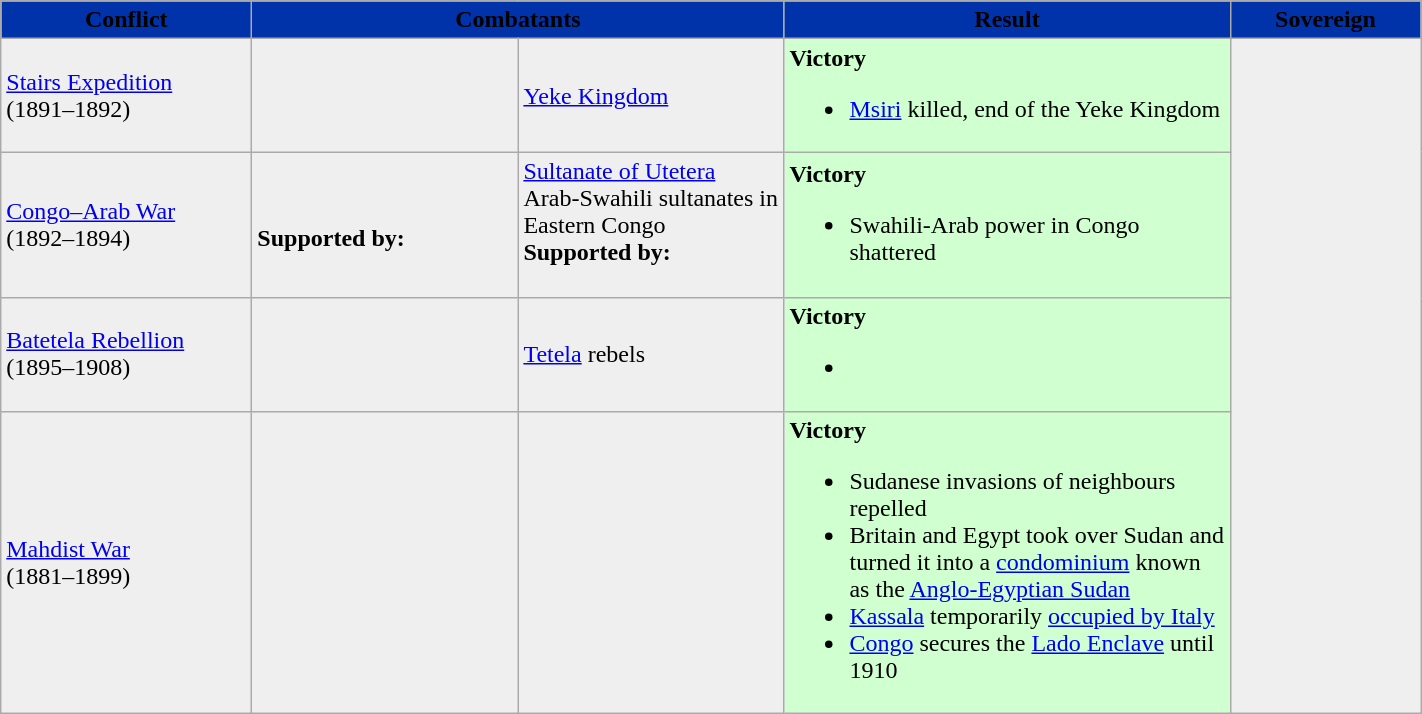<table class="wikitable">
<tr>
<th style="background:#0033AA" width="160"><span>Conflict</span></th>
<th style="background:#0033AA" width="334" colspan=2><span>Combatants</span></th>
<th style="background:#0033AA" width="290"><span>Result</span></th>
<th style="background:#0033AA" width="120"><span>Sovereign</span></th>
</tr>
<tr>
<td style="background:#efefef"><a href='#'>Stairs Expedition</a><br>(1891–1892)</td>
<td style="background:#efefef" width=170></td>
<td style="background:#efefef" width=170><a href='#'>Yeke Kingdom</a></td>
<td style="background:#D0FFD0"><strong>Victory</strong><br><ul><li><a href='#'>Msiri</a> killed, end of the Yeke Kingdom</li></ul></td>
<td style="background:#efefef" rowspan=4></td>
</tr>
<tr>
<td style="background:#efefef"><a href='#'>Congo–Arab War</a><br>(1892–1894)</td>
<td style="background:#efefef" width=170><br><strong>Supported by:</strong><br></td>
<td style="background:#efefef" width=170> <a href='#'>Sultanate of Utetera</a><br> Arab-Swahili sultanates in Eastern Congo<br><strong>Supported by:</strong><br><br></td>
<td style="background:#D0FFD0"><strong>Victory</strong><br><ul><li>Swahili-Arab power in Congo shattered</li></ul></td>
</tr>
<tr>
<td style="background:#efefef"><a href='#'>Batetela Rebellion</a><br>(1895–1908)</td>
<td style="background:#efefef" width=170></td>
<td style="background:#efefef" width=170><a href='#'>Tetela</a> rebels</td>
<td style="background:#D0FFD0"><strong>Victory</strong><br><ul><li></li></ul></td>
</tr>
<tr>
<td style="background:#efefef"><a href='#'>Mahdist War</a><br>(1881–1899)</td>
<td style="background:#efefef"></td>
<td style="background:#efefef"></td>
<td style="background:#D0FFD0"><strong>Victory</strong><br><ul><li>Sudanese invasions of neighbours repelled</li><li>Britain and Egypt took over Sudan and turned it into a <a href='#'>condominium</a> known as the <a href='#'>Anglo-Egyptian Sudan</a></li><li><a href='#'>Kassala</a> temporarily <a href='#'>occupied by Italy</a></li><li><a href='#'>Congo</a> secures the <a href='#'>Lado Enclave</a> until 1910</li></ul></td>
</tr>
</table>
